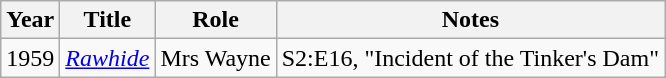<table class="wikitable">
<tr>
<th>Year</th>
<th>Title</th>
<th>Role</th>
<th>Notes</th>
</tr>
<tr>
<td>1959</td>
<td><em><a href='#'>Rawhide</a></em></td>
<td>Mrs Wayne</td>
<td>S2:E16, "Incident of the Tinker's Dam"</td>
</tr>
</table>
